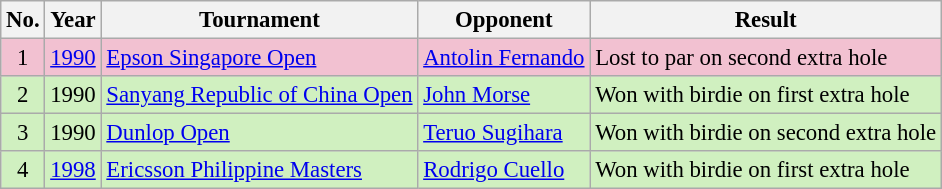<table class="wikitable" style="font-size:95%;">
<tr>
<th>No.</th>
<th>Year</th>
<th>Tournament</th>
<th>Opponent</th>
<th>Result</th>
</tr>
<tr style="background:#F2C1D1;">
<td align=center>1</td>
<td><a href='#'>1990</a></td>
<td><a href='#'>Epson Singapore Open</a></td>
<td> <a href='#'>Antolin Fernando</a></td>
<td>Lost to par on second extra hole</td>
</tr>
<tr style="background:#D0F0C0;">
<td align=center>2</td>
<td>1990</td>
<td><a href='#'>Sanyang Republic of China Open</a></td>
<td> <a href='#'>John Morse</a></td>
<td>Won with birdie on first extra hole</td>
</tr>
<tr style="background:#D0F0C0;">
<td align=center>3</td>
<td>1990</td>
<td><a href='#'>Dunlop Open</a></td>
<td> <a href='#'>Teruo Sugihara</a></td>
<td>Won with birdie on second extra hole</td>
</tr>
<tr style="background:#D0F0C0;">
<td align=center>4</td>
<td><a href='#'>1998</a></td>
<td><a href='#'>Ericsson Philippine Masters</a></td>
<td> <a href='#'>Rodrigo Cuello</a></td>
<td>Won with birdie on first extra hole</td>
</tr>
</table>
